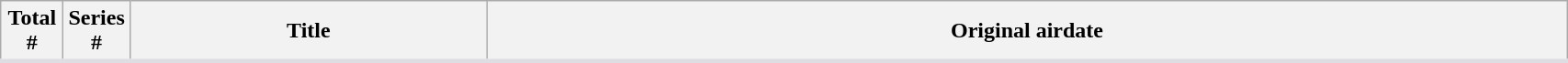<table class="wikitable plainrowheaders" style="background: White; border-bottom: 3px solid #dedde2; width:90%">
<tr>
<th width="4%">Total<br>#</th>
<th width="4%">Series<br>#</th>
<th>Title</th>
<th>Original airdate<br></th>
</tr>
</table>
